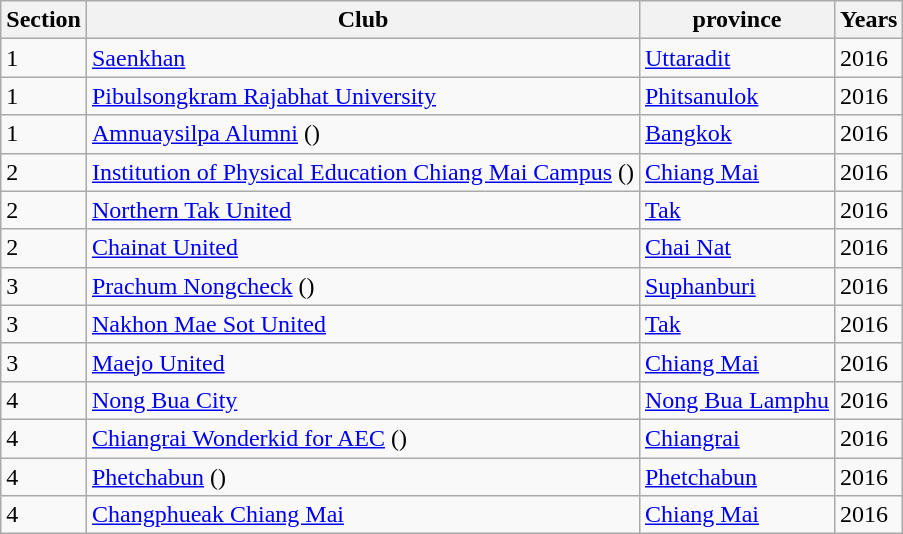<table class="wikitable">
<tr>
<th>Section</th>
<th>Club</th>
<th>province</th>
<th>Years</th>
</tr>
<tr>
<td>1</td>
<td><a href='#'>Saenkhan</a></td>
<td><a href='#'>Uttaradit</a></td>
<td>2016</td>
</tr>
<tr>
<td>1</td>
<td><a href='#'>Pibulsongkram Rajabhat University</a></td>
<td><a href='#'>Phitsanulok</a></td>
<td>2016</td>
</tr>
<tr>
<td>1</td>
<td><a href='#'>Amnuaysilpa Alumni</a> ()</td>
<td><a href='#'>Bangkok</a></td>
<td>2016</td>
</tr>
<tr>
<td>2</td>
<td><a href='#'>Institution of Physical Education Chiang Mai Campus</a> ()</td>
<td><a href='#'>Chiang Mai</a></td>
<td>2016</td>
</tr>
<tr>
<td>2</td>
<td><a href='#'>Northern Tak United</a></td>
<td><a href='#'>Tak</a></td>
<td>2016</td>
</tr>
<tr>
<td>2</td>
<td><a href='#'>Chainat United</a></td>
<td><a href='#'>Chai Nat</a></td>
<td>2016</td>
</tr>
<tr>
<td>3</td>
<td><a href='#'>Prachum Nongcheck</a> ()</td>
<td><a href='#'>Suphanburi</a></td>
<td>2016</td>
</tr>
<tr>
<td>3</td>
<td><a href='#'>Nakhon Mae Sot United</a></td>
<td><a href='#'>Tak</a></td>
<td>2016</td>
</tr>
<tr>
<td>3</td>
<td><a href='#'>Maejo United</a></td>
<td><a href='#'>Chiang Mai</a></td>
<td>2016</td>
</tr>
<tr>
<td>4</td>
<td><a href='#'>Nong Bua City</a></td>
<td><a href='#'>Nong Bua Lamphu</a></td>
<td>2016</td>
</tr>
<tr>
<td>4</td>
<td><a href='#'>Chiangrai Wonderkid for AEC</a> ()</td>
<td><a href='#'>Chiangrai</a></td>
<td>2016</td>
</tr>
<tr>
<td>4</td>
<td><a href='#'>Phetchabun</a> ()</td>
<td><a href='#'>Phetchabun</a></td>
<td>2016</td>
</tr>
<tr>
<td>4</td>
<td><a href='#'>Changphueak Chiang Mai</a></td>
<td><a href='#'>Chiang Mai</a></td>
<td>2016</td>
</tr>
</table>
